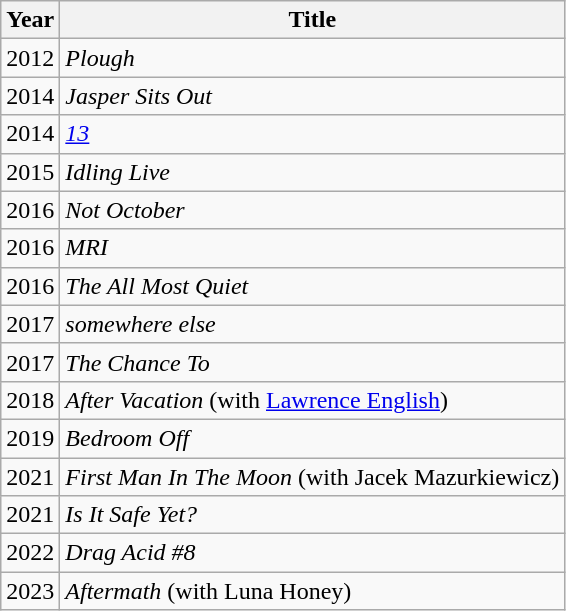<table class="wikitable" border="1">
<tr>
<th>Year</th>
<th>Title</th>
</tr>
<tr>
<td>2012</td>
<td><em>Plough</em></td>
</tr>
<tr>
<td>2014</td>
<td><em>Jasper Sits Out</em></td>
</tr>
<tr>
<td>2014</td>
<td><em><a href='#'>13</a></em></td>
</tr>
<tr>
<td>2015</td>
<td><em>Idling Live</em></td>
</tr>
<tr>
<td>2016</td>
<td><em>Not October</em></td>
</tr>
<tr>
<td>2016</td>
<td><em>MRI</em></td>
</tr>
<tr>
<td>2016</td>
<td><em>The All Most Quiet</em></td>
</tr>
<tr>
<td>2017</td>
<td><em>somewhere else</em></td>
</tr>
<tr>
<td>2017</td>
<td><em>The Chance To</em></td>
</tr>
<tr>
<td>2018</td>
<td><em>After Vacation</em> (with <a href='#'>Lawrence English</a>)</td>
</tr>
<tr>
<td>2019</td>
<td><em>Bedroom Off</em></td>
</tr>
<tr>
<td>2021</td>
<td><em>First Man In The Moon</em> (with Jacek Mazurkiewicz)</td>
</tr>
<tr>
<td>2021</td>
<td><em>Is It Safe Yet?</em></td>
</tr>
<tr>
<td>2022</td>
<td><em>Drag Acid #8</em></td>
</tr>
<tr>
<td>2023</td>
<td><em>Aftermath</em> (with Luna Honey)</td>
</tr>
</table>
